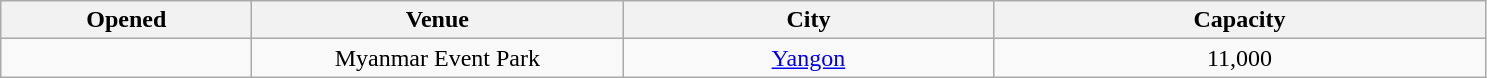<table class="sortable wikitable" style="text-align:center;">
<tr>
<th scope="col" style="width:10em;">Opened</th>
<th scope="col" style="width:15em;">Venue</th>
<th scope="col" style="width:15em;">City</th>
<th scope="col" style="width:20em;">Capacity</th>
</tr>
<tr>
<td></td>
<td>Myanmar Event Park</td>
<td><a href='#'>Yangon</a></td>
<td>11,000</td>
</tr>
</table>
